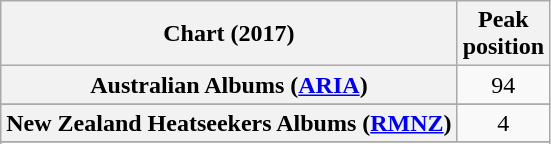<table class="wikitable sortable plainrowheaders" style="text-align:center">
<tr>
<th scope="col">Chart (2017)</th>
<th scope="col">Peak<br> position</th>
</tr>
<tr>
<th scope="row">Australian Albums (<a href='#'>ARIA</a>)</th>
<td>94</td>
</tr>
<tr>
</tr>
<tr>
</tr>
<tr>
</tr>
<tr>
</tr>
<tr>
</tr>
<tr>
<th scope="row">New Zealand Heatseekers Albums (<a href='#'>RMNZ</a>)</th>
<td>4</td>
</tr>
<tr>
</tr>
<tr>
</tr>
<tr>
</tr>
<tr>
</tr>
<tr>
</tr>
</table>
